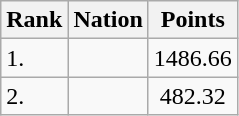<table class="wikitable sortable">
<tr>
<th>Rank</th>
<th>Nation</th>
<th>Points</th>
</tr>
<tr>
<td>1.</td>
<td></td>
<td align=center>1486.66</td>
</tr>
<tr>
<td>2.</td>
<td></td>
<td align=center>482.32</td>
</tr>
</table>
